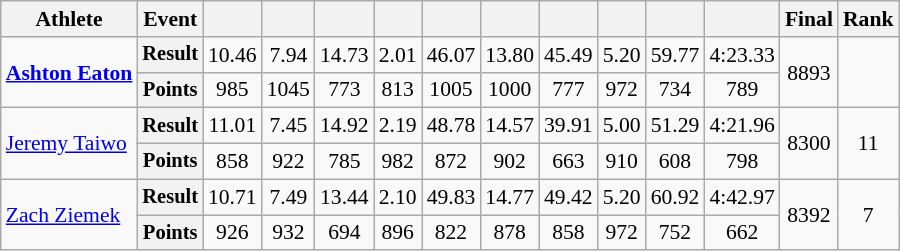<table class=wikitable style=font-size:90%;text-align:center>
<tr>
<th>Athlete</th>
<th>Event</th>
<th></th>
<th></th>
<th></th>
<th></th>
<th></th>
<th></th>
<th></th>
<th></th>
<th></th>
<th></th>
<th>Final</th>
<th>Rank</th>
</tr>
<tr>
<td rowspan=2 align=left><strong><a href='#'>Ashton Eaton</a></strong></td>
<th style=font-size:95%>Result</th>
<td>10.46</td>
<td>7.94</td>
<td>14.73</td>
<td>2.01</td>
<td>46.07</td>
<td>13.80</td>
<td>45.49</td>
<td>5.20</td>
<td>59.77</td>
<td>4:23.33</td>
<td rowspan=2>8893 </td>
<td rowspan=2></td>
</tr>
<tr>
<th style=font-size:95%>Points</th>
<td>985</td>
<td>1045</td>
<td>773</td>
<td>813</td>
<td>1005</td>
<td>1000</td>
<td>777</td>
<td>972</td>
<td>734</td>
<td>789</td>
</tr>
<tr>
<td rowspan=2 align=left><a href='#'>Jeremy Taiwo</a></td>
<th style=font-size:95%>Result</th>
<td>11.01</td>
<td>7.45</td>
<td>14.92</td>
<td>2.19</td>
<td>48.78</td>
<td>14.57</td>
<td>39.91</td>
<td>5.00</td>
<td>51.29</td>
<td>4:21.96</td>
<td rowspan=2>8300</td>
<td rowspan=2>11</td>
</tr>
<tr>
<th style=font-size:95%>Points</th>
<td>858</td>
<td>922</td>
<td>785</td>
<td>982</td>
<td>872</td>
<td>902</td>
<td>663</td>
<td>910</td>
<td>608</td>
<td>798</td>
</tr>
<tr>
<td rowspan=2 align=left><a href='#'>Zach Ziemek</a></td>
<th style=font-size:95%>Result</th>
<td>10.71</td>
<td>7.49</td>
<td>13.44</td>
<td>2.10</td>
<td>49.83</td>
<td>14.77</td>
<td>49.42</td>
<td>5.20</td>
<td>60.92</td>
<td>4:42.97</td>
<td rowspan=2>8392</td>
<td rowspan=2>7</td>
</tr>
<tr>
<th style=font-size:95%>Points</th>
<td>926</td>
<td>932</td>
<td>694</td>
<td>896</td>
<td>822</td>
<td>878</td>
<td>858</td>
<td>972</td>
<td>752</td>
<td>662</td>
</tr>
</table>
